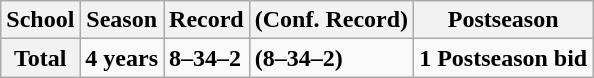<table class="wikitable">
<tr>
<th>School</th>
<th>Season</th>
<th>Record</th>
<th>(Conf. Record)</th>
<th>Postseason</th>
</tr>
<tr>
<th><strong>Total</strong></th>
<td><strong>4 years</strong></td>
<td><strong>8–34–2</strong></td>
<td><strong>(8–34–2)</strong></td>
<td><strong>1 Postseason bid</strong></td>
</tr>
</table>
